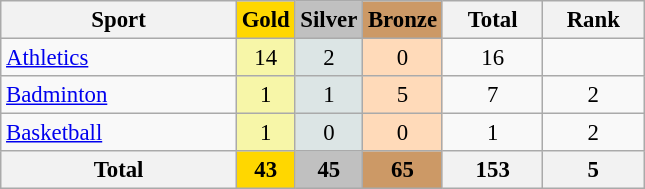<table class="wikitable sortable" style="text-align:center; font-size:95%">
<tr>
<th width=150>Sport</th>
<th style="background-color:gold; width=60;"><strong>Gold</strong></th>
<th style="background-color:silver; width=60;"><strong>Silver</strong></th>
<th style="background-color:#cc9966; width=60;"><strong>Bronze</strong></th>
<th width=60>Total</th>
<th width=60>Rank</th>
</tr>
<tr>
<td align=left> <a href='#'>Athletics</a></td>
<td bgcolor=#f7f6a8>14</td>
<td bgcolor=#dce5e5>2</td>
<td bgcolor=#ffdab9>0</td>
<td>16</td>
<td></td>
</tr>
<tr>
<td align=left> <a href='#'>Badminton</a></td>
<td bgcolor=#f7f6a8>1</td>
<td bgcolor=#dce5e5>1</td>
<td bgcolor=#ffdab9>5</td>
<td>7</td>
<td>2</td>
</tr>
<tr>
<td align=left> <a href='#'>Basketball</a></td>
<td bgcolor=#f7f6a8>1</td>
<td bgcolor=#dce5e5>0</td>
<td bgcolor=#ffdab9>0</td>
<td>1</td>
<td>2</td>
</tr>
<tr>
<th>Total</th>
<th style="background-color:gold; width=60;">43</th>
<th style="background-color:silver; width=60;">45</th>
<th style="background-color:#cc9966; width=60;">65</th>
<th>153</th>
<th>5</th>
</tr>
</table>
